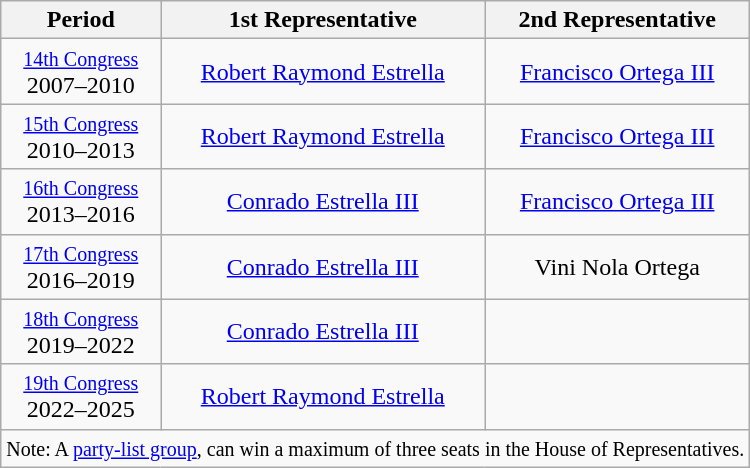<table class="wikitable"; style="text-align:center">
<tr>
<th>Period</th>
<th>1st Representative</th>
<th>2nd Representative</th>
</tr>
<tr>
<td><small><a href='#'>14th Congress</a></small><br>2007–2010</td>
<td><a href='#'>Robert Raymond Estrella</a></td>
<td><a href='#'>Francisco Ortega III</a></td>
</tr>
<tr>
<td><small><a href='#'>15th Congress</a></small><br>2010–2013</td>
<td><a href='#'>Robert Raymond Estrella</a></td>
<td><a href='#'>Francisco Ortega III</a></td>
</tr>
<tr>
<td><small><a href='#'>16th Congress</a></small><br>2013–2016</td>
<td><a href='#'>Conrado Estrella III</a></td>
<td><a href='#'>Francisco Ortega III</a></td>
</tr>
<tr>
<td><small><a href='#'>17th Congress</a></small><br>2016–2019</td>
<td><a href='#'>Conrado Estrella III</a></td>
<td>Vini Nola Ortega</td>
</tr>
<tr>
<td><small><a href='#'>18th Congress</a></small><br>2019–2022</td>
<td><a href='#'>Conrado Estrella III</a></td>
<td></td>
</tr>
<tr>
<td><small><a href='#'>19th Congress</a></small><br>2022–2025</td>
<td><a href='#'>Robert Raymond Estrella</a></td>
<td></td>
</tr>
<tr>
<td colspan=3><small>Note: A <a href='#'>party-list group</a>, can win a maximum of three seats in the House of Representatives.</small></td>
</tr>
</table>
